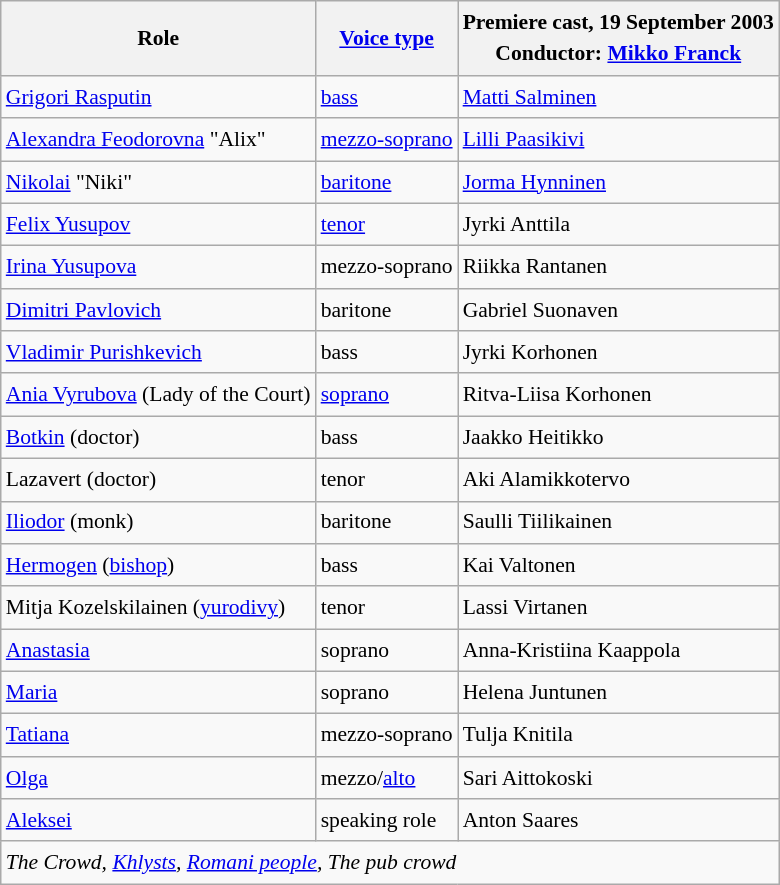<table class="wikitable" style="font-size:90%; line-height:1.5">
<tr>
<th>Role</th>
<th><a href='#'>Voice type</a></th>
<th>Premiere cast, 19 September 2003<br>Conductor: <a href='#'>Mikko Franck</a></th>
</tr>
<tr>
<td><a href='#'>Grigori Rasputin</a></td>
<td><a href='#'>bass</a></td>
<td><a href='#'>Matti Salminen</a></td>
</tr>
<tr>
<td><a href='#'>Alexandra Feodorovna</a> "Alix"</td>
<td><a href='#'>mezzo-soprano</a></td>
<td><a href='#'>Lilli Paasikivi</a></td>
</tr>
<tr>
<td><a href='#'>Nikolai</a> "Niki"</td>
<td><a href='#'>baritone</a></td>
<td><a href='#'>Jorma Hynninen</a></td>
</tr>
<tr>
<td><a href='#'>Felix Yusupov</a></td>
<td><a href='#'>tenor</a></td>
<td>Jyrki Anttila</td>
</tr>
<tr>
<td><a href='#'>Irina Yusupova</a></td>
<td>mezzo-soprano</td>
<td>Riikka Rantanen</td>
</tr>
<tr>
<td><a href='#'>Dimitri Pavlovich</a></td>
<td>baritone</td>
<td>Gabriel Suonaven</td>
</tr>
<tr>
<td><a href='#'>Vladimir Purishkevich</a></td>
<td>bass</td>
<td>Jyrki Korhonen</td>
</tr>
<tr>
<td><a href='#'>Ania Vyrubova</a> (Lady of the Court)</td>
<td><a href='#'>soprano</a></td>
<td>Ritva-Liisa Korhonen</td>
</tr>
<tr>
<td><a href='#'>Botkin</a> (doctor)</td>
<td>bass</td>
<td>Jaakko Heitikko</td>
</tr>
<tr>
<td>Lazavert (doctor)</td>
<td>tenor</td>
<td>Aki Alamikkotervo</td>
</tr>
<tr>
<td><a href='#'>Iliodor</a> (monk)</td>
<td>baritone</td>
<td>Saulli Tiilikainen</td>
</tr>
<tr>
<td><a href='#'>Hermogen</a> (<a href='#'>bishop</a>)</td>
<td>bass</td>
<td>Kai Valtonen</td>
</tr>
<tr>
<td>Mitja Kozelskilainen (<a href='#'>yurodivy</a>)</td>
<td>tenor</td>
<td>Lassi Virtanen</td>
</tr>
<tr>
<td><a href='#'>Anastasia</a></td>
<td>soprano</td>
<td>Anna-Kristiina Kaappola</td>
</tr>
<tr>
<td><a href='#'>Maria</a></td>
<td>soprano</td>
<td>Helena Juntunen</td>
</tr>
<tr>
<td><a href='#'>Tatiana</a></td>
<td>mezzo-soprano</td>
<td>Tulja Knitila</td>
</tr>
<tr>
<td><a href='#'>Olga</a></td>
<td>mezzo/<a href='#'>alto</a></td>
<td>Sari Aittokoski</td>
</tr>
<tr>
<td><a href='#'>Aleksei</a></td>
<td>speaking role</td>
<td>Anton Saares</td>
</tr>
<tr>
<td colspan="3"><em>The Crowd, <a href='#'>Khlysts</a>, <a href='#'>Romani people</a>, The pub crowd</td>
</tr>
</table>
